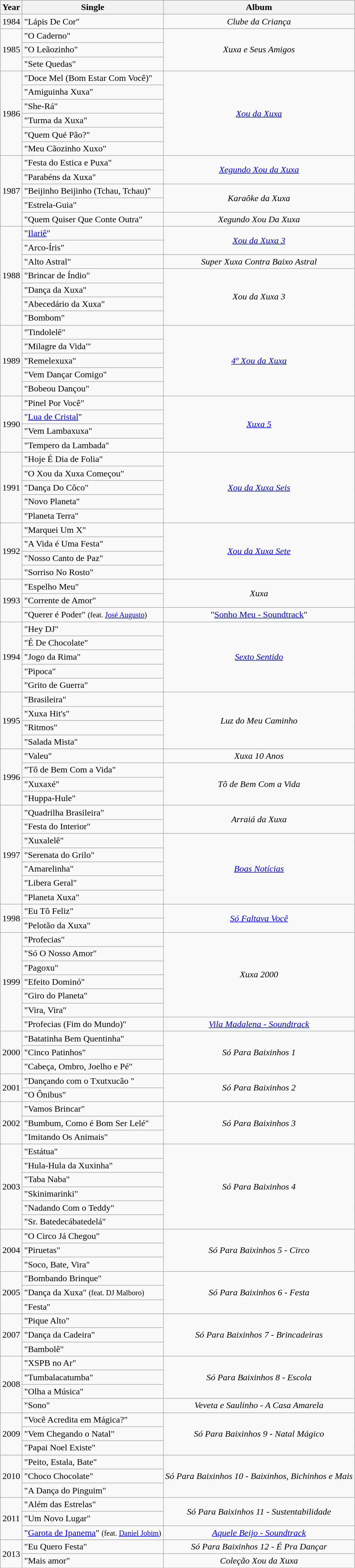<table class="wikitable">
<tr>
<th align="center" rowspan="1">Year</th>
<th align="center" rowspan="1">Single</th>
<th align="center" rowspan="1">Album</th>
</tr>
<tr>
<td align="center" rowspan="1">1984</td>
<td align="left">"Lápis De Cor"</td>
<td align="center" rowspan=1><em>Clube da Criança</em></td>
</tr>
<tr>
<td align="center" rowspan="3">1985</td>
<td align="left">"O Caderno"</td>
<td align="center" rowspan=3><em>Xuxa e Seus Amigos</em></td>
</tr>
<tr>
<td align="left">"O Leãozinho"</td>
</tr>
<tr>
<td align="left">"Sete Quedas"</td>
</tr>
<tr>
<td align="center" rowspan="6">1986</td>
<td align="left">"Doce Mel (Bom Estar Com Você)"</td>
<td align="center" rowspan=6><em><a href='#'>Xou da Xuxa</a></em></td>
</tr>
<tr>
<td align="left">"Amiguinha Xuxa"</td>
</tr>
<tr>
<td align="left">"She-Rá"</td>
</tr>
<tr>
<td align="left">"Turma da Xuxa"</td>
</tr>
<tr>
<td align="left">"Quem Qué Pão?"</td>
</tr>
<tr>
<td align="left">"Meu Cãozinho Xuxo"</td>
</tr>
<tr>
<td align="center" rowspan="5">1987</td>
<td align="left">"Festa do Estica e Puxa"</td>
<td align="center" rowspan=2><em><a href='#'>Xegundo Xou da Xuxa</a></em></td>
</tr>
<tr>
<td align="left">"Parabéns da Xuxa"</td>
</tr>
<tr>
<td align="left">"Beijinho Beijinho (Tchau, Tchau)"</td>
<td align="center" rowspan=2><em>Karaôke da Xuxa</em></td>
</tr>
<tr>
<td align="left">"Estrela-Guia"</td>
</tr>
<tr>
<td align="left">"Quem Quiser Que Conte Outra"</td>
<td align="center" rowspan=1><em>Xegundo Xou Da Xuxa</em></td>
</tr>
<tr>
<td align="center" rowspan="7">1988</td>
<td align="left">"<a href='#'>Ilariê</a>"</td>
<td align="center" rowspan=2><em><a href='#'>Xou da Xuxa 3</a></em></td>
</tr>
<tr>
<td align="left">"Arco-Íris"</td>
</tr>
<tr>
<td align="left">"Alto Astral"</td>
<td align="center" rowspan=1><em>Super Xuxa Contra Baixo Astral</em></td>
</tr>
<tr>
<td align="left">"Brincar de Índio"</td>
<td align="center" rowspan=4><em>Xou da Xuxa 3</em></td>
</tr>
<tr>
<td align="left">"Dança da Xuxa"</td>
</tr>
<tr>
<td align="left">"Abecedário da Xuxa"</td>
</tr>
<tr>
<td align="left">"Bombom"</td>
</tr>
<tr>
<td align="center" rowspan="5">1989</td>
<td align="left">"Tindolelê"</td>
<td align="center" rowspan=5><em><a href='#'>4º Xou da Xuxa</a></em></td>
</tr>
<tr>
<td align="left">"Milagre da Vida"'</td>
</tr>
<tr>
<td align="left">"Remelexuxa"</td>
</tr>
<tr>
<td align="left">"Vem Dançar Comigo"</td>
</tr>
<tr>
<td align="left">"Bobeou Dançou"</td>
</tr>
<tr>
<td align="center" rowspan="4">1990</td>
<td align="left">"Pinel Por Você"</td>
<td align="center" rowspan=4><em><a href='#'>Xuxa 5</a></em></td>
</tr>
<tr>
<td align="left">"<a href='#'>Lua de Cristal</a>"</td>
</tr>
<tr>
<td align="left">"Vem Lambaxuxa"</td>
</tr>
<tr>
<td align="left">"Tempero da Lambada"</td>
</tr>
<tr>
<td align="center" rowspan="5">1991</td>
<td align="left">"Hoje É Dia de Folia"</td>
<td align="center" rowspan=5><em><a href='#'>Xou da Xuxa Seis</a></em></td>
</tr>
<tr>
<td align="left">"O Xou da Xuxa Começou"</td>
</tr>
<tr>
<td align="left">"Dança Do Côco"</td>
</tr>
<tr>
<td align="left">"Novo Planeta"</td>
</tr>
<tr>
<td align="left">"Planeta Terra"</td>
</tr>
<tr>
<td align="center" rowspan="4">1992</td>
<td align="left">"Marquei Um X"</td>
<td align="center" rowspan=4><em><a href='#'>Xou da Xuxa Sete</a></em></td>
</tr>
<tr>
<td align="left">"A Vida é Uma Festa"</td>
</tr>
<tr>
<td align="left">"Nosso Canto de Paz"</td>
</tr>
<tr>
<td align="left">"Sorriso No Rosto"</td>
</tr>
<tr>
<td align="center" rowspan="3">1993</td>
<td align="left">"Espelho Meu"</td>
<td align="center" rowspan=2><em>Xuxa</em></td>
</tr>
<tr>
<td align="left">"Corrente de Amor"</td>
</tr>
<tr>
<td align="left">"Querer é Poder" <small>(feat. <a href='#'>José Augusto</a>)</small></td>
<td align="center">"<a href='#'>Sonho Meu - Soundtrack</a>"</td>
</tr>
<tr>
<td align="center" rowspan="5">1994</td>
<td align="left">"Hey DJ"</td>
<td align="center" rowspan=5><em><a href='#'>Sexto Sentido</a></em></td>
</tr>
<tr>
<td align="left">"É De Chocolate"</td>
</tr>
<tr>
<td align="left">"Jogo da Rima"</td>
</tr>
<tr>
<td align="left">"Pipoca"</td>
</tr>
<tr>
<td align="left">"Grito de Guerra"</td>
</tr>
<tr>
<td align="center" rowspan="4">1995</td>
<td align="left">"Brasileira"</td>
<td align="center" rowspan=4><em>Luz do Meu Caminho</em></td>
</tr>
<tr>
<td align="left">"Xuxa Hit's"</td>
</tr>
<tr>
<td align="left">"Ritmos"</td>
</tr>
<tr>
<td align="left">"Salada Mista"</td>
</tr>
<tr>
<td align="center" rowspan="4">1996</td>
<td align="left">"Valeu"</td>
<td align="center" rowspan=1><em>Xuxa 10 Anos</em></td>
</tr>
<tr>
<td align="left">"Tô de Bem Com a Vida"</td>
<td align="center" rowspan=3><em>Tô de Bem Com a Vida</em></td>
</tr>
<tr>
<td align="left">"Xuxaxé"</td>
</tr>
<tr>
<td align="left">"Huppa-Hule"</td>
</tr>
<tr>
<td align="center" rowspan="7">1997</td>
<td align="left">"Quadrilha Brasileira"</td>
<td align="center" rowspan=2><em>Arraiá da Xuxa</em></td>
</tr>
<tr>
<td align="left">"Festa do Interior"</td>
</tr>
<tr>
<td align="left">"Xuxalelê"</td>
<td align="center" rowspan=5><em><a href='#'>Boas Notícias</a></em></td>
</tr>
<tr>
<td align="left">"Serenata do Grilo"</td>
</tr>
<tr>
<td align="left">"Amarelinha"</td>
</tr>
<tr>
<td align="left">"Libera Geral"</td>
</tr>
<tr>
<td align="left">"Planeta Xuxa"</td>
</tr>
<tr>
<td align="center" rowspan="2">1998</td>
<td align="left">"Eu Tô Feliz"</td>
<td align="center" rowspan=2><em><a href='#'>Só Faltava Você</a></em></td>
</tr>
<tr>
<td align="left">"Pelotão da Xuxa"</td>
</tr>
<tr>
<td align="center" rowspan="7">1999</td>
<td align="left">"Profecias"</td>
<td align="center" rowspan="6"><em>Xuxa 2000</em></td>
</tr>
<tr>
<td align="left">"Só O Nosso Amor"</td>
</tr>
<tr>
<td align="left">"Pagoxu"</td>
</tr>
<tr>
<td align="left">"Efeito Dominó"</td>
</tr>
<tr>
<td align="left">"Giro do Planeta"</td>
</tr>
<tr>
<td align="left">"Vira, Vira"</td>
</tr>
<tr>
<td align="left">"Profecias (Fim do Mundo)"</td>
<td align="center" rowspan=1><em><a href='#'>Vila Madalena - Soundtrack</a></em></td>
</tr>
<tr>
<td align="center" rowspan="3">2000</td>
<td align="left">"Batatinha Bem Quentinha"</td>
<td align="center" rowspan=3><em>Só Para Baixinhos 1</em></td>
</tr>
<tr>
<td align="left">"Cinco Patinhos"</td>
</tr>
<tr>
<td align="left">"Cabeça, Ombro, Joelho e Pé"</td>
</tr>
<tr>
<td align="center" rowspan="2">2001</td>
<td align="left">"Dançando com o Txutxucão "</td>
<td align="center" rowspan=2><em>Só Para Baixinhos 2</em></td>
</tr>
<tr>
<td align="left">"O Ônibus"</td>
</tr>
<tr>
<td align="center" rowspan="3">2002</td>
<td align="left">"Vamos Brincar"</td>
<td align="center" rowspan=3><em>Só Para Baixinhos 3</em></td>
</tr>
<tr>
<td align="left">"Bumbum, Como é Bom Ser Lelé"</td>
</tr>
<tr>
<td align="left">"Imitando Os Animais"</td>
</tr>
<tr>
<td align="center" rowspan="6">2003</td>
<td align="left">"Estátua"</td>
<td align="center" rowspan=6><em>Só Para Baixinhos 4</em></td>
</tr>
<tr>
<td align="left">"Hula-Hula da Xuxinha"</td>
</tr>
<tr>
<td align="left">"Taba Naba"</td>
</tr>
<tr>
<td align="left">"Skinimarinki"</td>
</tr>
<tr>
<td align="left">"Nadando Com o Teddy"</td>
</tr>
<tr>
<td align="left">"Sr. Batedecábatedelá"</td>
</tr>
<tr>
<td align="center" rowspan="3">2004</td>
<td align="left">"O Circo Já Chegou"</td>
<td align="center" rowspan=3><em>Só Para Baixinhos 5 - Circo</em></td>
</tr>
<tr>
<td align="left">"Piruetas"</td>
</tr>
<tr>
<td align="left">"Soco, Bate, Vira"</td>
</tr>
<tr>
<td align="center" rowspan="3">2005</td>
<td align="left">"Bombando Brinque"</td>
<td align="center" rowspan=3><em>Só Para Baixinhos 6 - Festa</em></td>
</tr>
<tr>
<td align="left">"Dança da Xuxa" <small>(feat. DJ Malboro)</small></td>
</tr>
<tr>
<td align="left">"Festa"</td>
</tr>
<tr>
<td align="center" rowspan="3">2007</td>
<td align="left">"Pique Alto"</td>
<td align="center" rowspan="3"><em>Só Para Baixinhos 7 - Brincadeiras</em></td>
</tr>
<tr>
<td align="left">"Dança da Cadeira"</td>
</tr>
<tr>
<td align="left">"Bambolê"</td>
</tr>
<tr>
<td align="center" rowspan="4">2008</td>
<td align="left">"XSPB no Ar"</td>
<td align="center" rowspan="3"><em>Só Para Baixinhos 8 - Escola</em></td>
</tr>
<tr>
<td align="left">"Tumbalacatumba"</td>
</tr>
<tr>
<td align="left">"Olha a Música"</td>
</tr>
<tr>
<td align="left">"Sono"</td>
<td align="center" rowspan="1"><em>Veveta e Saulinho - A Casa Amarela</em></td>
</tr>
<tr>
<td align="center" rowspan="3">2009</td>
<td align="left">"Você Acredita em Mágica?"</td>
<td align="center" rowspan="3"><em>Só Para Baixinhos 9 - Natal Mágico</em></td>
</tr>
<tr>
<td align="left">"Vem Chegando o Natal"</td>
</tr>
<tr>
<td align="left">"Papai Noel Existe"</td>
</tr>
<tr>
<td align="center" rowspan="3">2010</td>
<td align="left">"Peito, Estala, Bate"</td>
<td align="center" rowspan="3"><em>Só Para Baixinhos 10 - Baixinhos, Bichinhos e Mais</em></td>
</tr>
<tr>
<td align="left">"Choco Chocolate"</td>
</tr>
<tr>
<td align="left">"A Dança do Pinguim"</td>
</tr>
<tr>
<td align="center" rowspan="3">2011</td>
<td align="left">"Além das Estrelas"</td>
<td align="center" rowspan="2"><em>Só Para Baixinhos 11 - Sustentabilidade</em></td>
</tr>
<tr>
<td align="left">"Um Novo Lugar"</td>
</tr>
<tr>
<td align="left">"<a href='#'>Garota de Ipanema</a>" <small>(feat. <a href='#'>Daniel Jobim</a>)</small></td>
<td align="center" rowspan="1"><em><a href='#'>Aquele Beijo - Soundtrack</a></em></td>
</tr>
<tr>
<td align="center" rowspan="2">2013</td>
<td align="left">"Eu Quero Festa"</td>
<td align="center" rowspan="1"><em>Só Para Baixinhos 12 - É Pra Dançar</em></td>
</tr>
<tr>
<td align="left">"Mais amor"</td>
<td align="center" rowspan="1"><em>Coleção Xou da Xuxa</em></td>
</tr>
<tr>
</tr>
</table>
